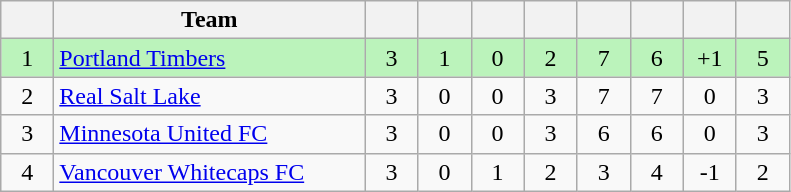<table class="wikitable" style="text-align: center;">
<tr>
<th style="width:28px;"></th>
<th style="width:200px;">Team</th>
<th width="28"></th>
<th width="28"></th>
<th width="28"></th>
<th width="28"></th>
<th width="28"></th>
<th width="28"></th>
<th width="28"></th>
<th width="28"></th>
</tr>
<tr bgcolor="#bbf3bb">
<td>1</td>
<td style="text-align:left;"><a href='#'>Portland Timbers</a></td>
<td>3</td>
<td>1</td>
<td>0</td>
<td>2</td>
<td>7</td>
<td>6</td>
<td>+1</td>
<td>5</td>
</tr>
<tr>
<td>2</td>
<td style="text-align:left;"><a href='#'>Real Salt Lake</a></td>
<td>3</td>
<td>0</td>
<td>0</td>
<td>3</td>
<td>7</td>
<td>7</td>
<td>0</td>
<td>3</td>
</tr>
<tr>
<td>3</td>
<td style="text-align:left;"><a href='#'>Minnesota United FC</a></td>
<td>3</td>
<td>0</td>
<td>0</td>
<td>3</td>
<td>6</td>
<td>6</td>
<td>0</td>
<td>3</td>
</tr>
<tr>
<td>4</td>
<td style="text-align:left;"><a href='#'>Vancouver Whitecaps FC</a></td>
<td>3</td>
<td>0</td>
<td>1</td>
<td>2</td>
<td>3</td>
<td>4</td>
<td>-1</td>
<td>2</td>
</tr>
</table>
